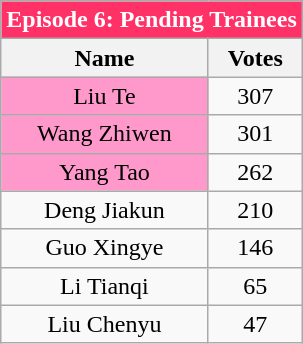<table class="wikitable sortable" style="text-align:center;">
<tr>
<th colspan="5" style="background:#FF3166; color:white">Episode 6: Pending Trainees</th>
</tr>
<tr>
<th>Name</th>
<th>Votes</th>
</tr>
<tr>
<td style="background:#FF99CC">Liu Te</td>
<td>307</td>
</tr>
<tr>
<td style="background:#FF99CC">Wang Zhiwen</td>
<td>301</td>
</tr>
<tr>
<td style="background:#FF99CC">Yang Tao</td>
<td>262</td>
</tr>
<tr>
<td>Deng Jiakun</td>
<td>210</td>
</tr>
<tr>
<td>Guo Xingye</td>
<td>146</td>
</tr>
<tr>
<td>Li Tianqi</td>
<td>65</td>
</tr>
<tr>
<td>Liu Chenyu</td>
<td>47</td>
</tr>
</table>
